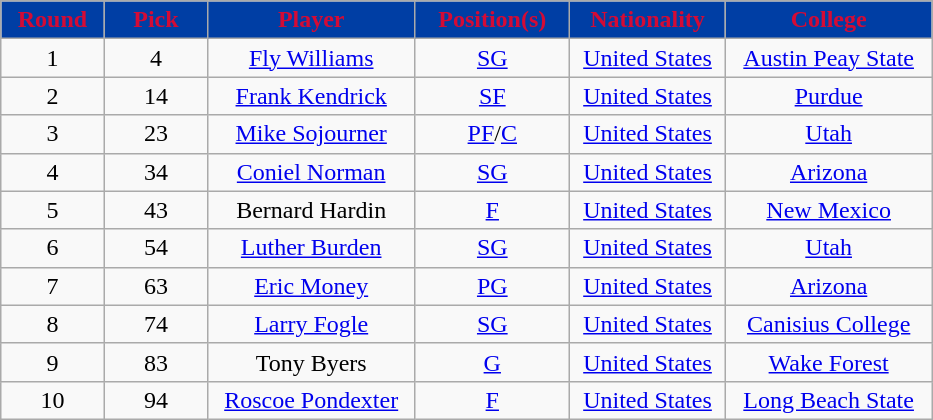<table class="wikitable sortable sortable">
<tr>
<th style="background:#003EA4; color:#D40B35" width="10%">Round</th>
<th style="background:#003EA4; color:#D40B35" width="10%">Pick</th>
<th style="background:#003EA4; color:#D40B35" width="20%">Player</th>
<th style="background:#003EA4; color:#D40B35" width="15%">Position(s)</th>
<th style="background:#003EA4; color:#D40B35" width="15%">Nationality</th>
<th style="background:#003EA4; color:#D40B35" width="20%">College</th>
</tr>
<tr style="text-align: center">
<td>1</td>
<td>4</td>
<td><a href='#'>Fly Williams</a></td>
<td><a href='#'>SG</a></td>
<td> <a href='#'>United States</a></td>
<td><a href='#'>Austin Peay State</a></td>
</tr>
<tr style="text-align: center">
<td>2</td>
<td>14</td>
<td><a href='#'>Frank Kendrick</a></td>
<td><a href='#'>SF</a></td>
<td> <a href='#'>United States</a></td>
<td><a href='#'>Purdue</a></td>
</tr>
<tr style="text-align: center">
<td>3</td>
<td>23</td>
<td><a href='#'>Mike Sojourner</a></td>
<td><a href='#'>PF</a>/<a href='#'>C</a></td>
<td> <a href='#'>United States</a></td>
<td><a href='#'>Utah</a></td>
</tr>
<tr style="text-align: center">
<td>4</td>
<td>34</td>
<td><a href='#'>Coniel Norman</a></td>
<td><a href='#'>SG</a></td>
<td> <a href='#'>United States</a></td>
<td><a href='#'>Arizona</a></td>
</tr>
<tr style="text-align: center">
<td>5</td>
<td>43</td>
<td>Bernard Hardin</td>
<td><a href='#'>F</a></td>
<td> <a href='#'>United States</a></td>
<td><a href='#'>New Mexico</a></td>
</tr>
<tr style="text-align: center">
<td>6</td>
<td>54</td>
<td><a href='#'>Luther Burden</a></td>
<td><a href='#'>SG</a></td>
<td> <a href='#'>United States</a></td>
<td><a href='#'>Utah</a></td>
</tr>
<tr style="text-align: center">
<td>7</td>
<td>63</td>
<td><a href='#'>Eric Money</a></td>
<td><a href='#'>PG</a></td>
<td> <a href='#'>United States</a></td>
<td><a href='#'>Arizona</a></td>
</tr>
<tr style="text-align: center">
<td>8</td>
<td>74</td>
<td><a href='#'>Larry Fogle</a></td>
<td><a href='#'>SG</a></td>
<td> <a href='#'>United States</a></td>
<td><a href='#'>Canisius College</a></td>
</tr>
<tr style="text-align: center">
<td>9</td>
<td>83</td>
<td>Tony Byers</td>
<td><a href='#'>G</a></td>
<td> <a href='#'>United States</a></td>
<td><a href='#'>Wake Forest</a></td>
</tr>
<tr style="text-align: center">
<td>10</td>
<td>94</td>
<td><a href='#'>Roscoe Pondexter</a></td>
<td><a href='#'>F</a></td>
<td> <a href='#'>United States</a></td>
<td><a href='#'>Long Beach State</a></td>
</tr>
</table>
